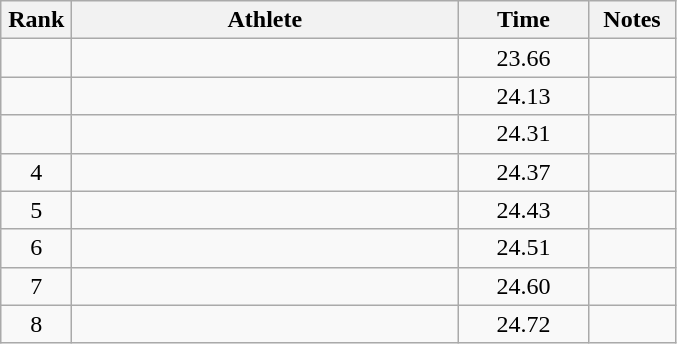<table class="wikitable" style="text-align:center">
<tr>
<th width=40>Rank</th>
<th width=250>Athlete</th>
<th width=80>Time</th>
<th width=50>Notes</th>
</tr>
<tr>
<td></td>
<td align=left></td>
<td>23.66</td>
<td></td>
</tr>
<tr>
<td></td>
<td align=left></td>
<td>24.13</td>
<td></td>
</tr>
<tr>
<td></td>
<td align=left></td>
<td>24.31</td>
<td></td>
</tr>
<tr>
<td>4</td>
<td align=left></td>
<td>24.37</td>
<td></td>
</tr>
<tr>
<td>5</td>
<td align=left></td>
<td>24.43</td>
<td></td>
</tr>
<tr>
<td>6</td>
<td align=left></td>
<td>24.51</td>
<td></td>
</tr>
<tr>
<td>7</td>
<td align=left></td>
<td>24.60</td>
<td></td>
</tr>
<tr>
<td>8</td>
<td align=left></td>
<td>24.72</td>
<td></td>
</tr>
</table>
